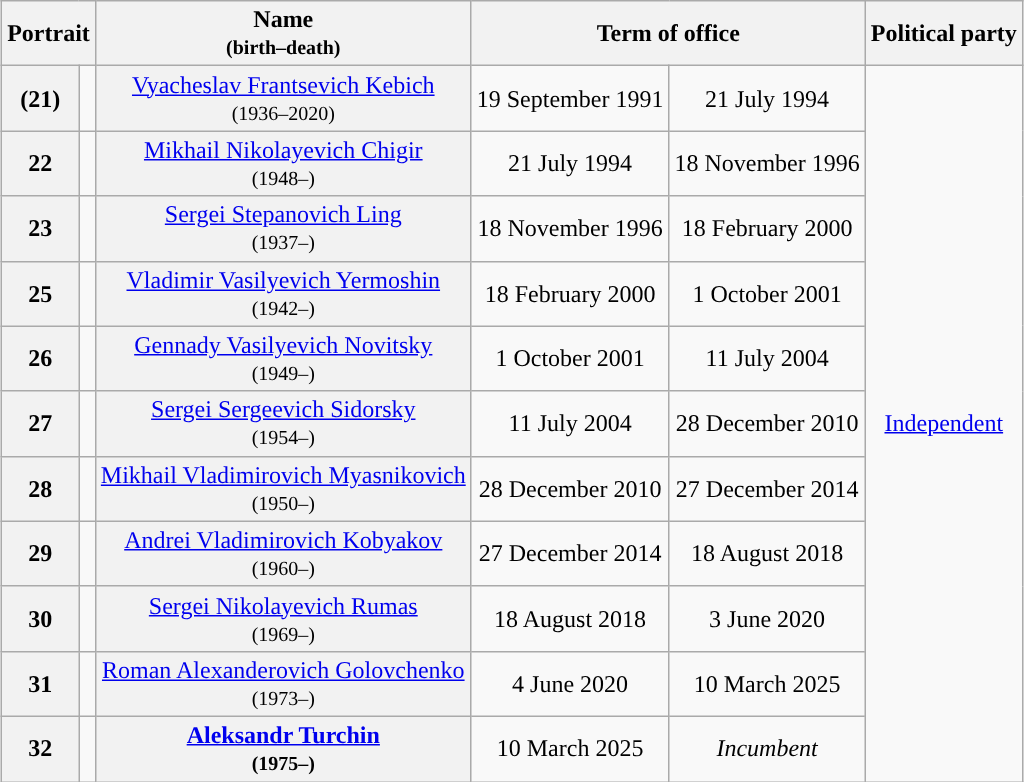<table class="wikitable" style="text-align:center; margin-left: auto; margin-right: auto; border: none;">
<tr>
<th colspan=2>Portrait</th>
<th>Name<br><small>(birth–death)</small></th>
<th colspan="2">Term of office</th>
<th>Political party</th>
</tr>
<tr>
<th style="text-align:center; background: ">(21)</th>
<td></td>
<th scope="row" style="font-weight:normal;"><a href='#'>Vyacheslav Frantsevich Kebich</a><br><small>(1936–2020)</small></th>
<td>19 September 1991</td>
<td>21 July 1994</td>
<td rowspan="11"><a href='#'>Independent</a></td>
</tr>
<tr>
<th style="text-align:center; background: ">22</th>
<td></td>
<th scope="row" style="font-weight:normal;"><a href='#'>Mikhail Nikolayevich Chigir</a><br><small>(1948–)</small></th>
<td>21 July 1994</td>
<td>18 November 1996</td>
</tr>
<tr>
<th style="text-align:center; background: ">23</th>
<td></td>
<th scope="row" style="font-weight:normal;"><a href='#'>Sergei Stepanovich Ling</a><br><small>(1937–)</small></th>
<td>18 November 1996</td>
<td>18 February 2000</td>
</tr>
<tr>
<th style="text-align:center; background: ">25</th>
<td></td>
<th scope="row" style="font-weight:normal;"><a href='#'>Vladimir Vasilyevich Yermoshin</a><br><small>(1942–)</small></th>
<td>18 February 2000</td>
<td>1 October 2001</td>
</tr>
<tr>
<th style="text-align:center; background: ">26</th>
<td></td>
<th scope="row" style="font-weight:normal;"><a href='#'>Gennady Vasilyevich Novitsky</a><br><small>(1949–)</small></th>
<td>1 October 2001</td>
<td>11 July 2004</td>
</tr>
<tr>
<th style="text-align:center; background: ">27</th>
<td></td>
<th scope="row" style="font-weight:normal;"><a href='#'>Sergei Sergeevich Sidorsky</a><br><small>(1954–)</small></th>
<td>11 July 2004</td>
<td>28 December 2010</td>
</tr>
<tr>
<th style="text-align:center; background: ">28</th>
<td></td>
<th scope="row" style="font-weight:normal;"><a href='#'>Mikhail Vladimirovich Myasnikovich</a><br><small>(1950–)</small></th>
<td>28 December 2010</td>
<td>27 December 2014</td>
</tr>
<tr>
<th style="text-align:center; background: ">29</th>
<td></td>
<th scope="row" style="font-weight:normal;"><a href='#'>Andrei Vladimirovich Kobyakov</a><br><small>(1960–)</small></th>
<td>27 December 2014</td>
<td>18 August 2018</td>
</tr>
<tr>
<th style="text-align:center; background: ">30</th>
<td></td>
<th scope="row" style="font-weight:normal;"><a href='#'>Sergei Nikolayevich Rumas</a><br><small>(1969–)</small></th>
<td>18 August 2018</td>
<td>3 June 2020</td>
</tr>
<tr>
<th style="text-align:center; background: ">31</th>
<td></td>
<th scope="row" style="font-weight:normal;"><a href='#'>Roman  Alexanderovich Golovchenko</a><br><small>(1973–)</small></th>
<td>4 June 2020</td>
<td>10 March 2025</td>
</tr>
<tr>
<th style="text-align:center; background: ">32</th>
<td></td>
<th><a href='#'>Aleksandr Turchin</a><br><small>(1975–)</small></th>
<td>10 March 2025</td>
<td><em>Incumbent</em></td>
</tr>
</table>
